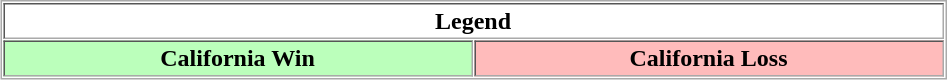<table align="center" border="1" cellpadding="2" cellspacing="1" style="border:1px solid #aaa">
<tr>
<th colspan="2">Legend</th>
</tr>
<tr>
<th bgcolor="bbffbb" width="307px">California Win</th>
<th bgcolor="ffbbbb" width="307px">California Loss</th>
</tr>
</table>
